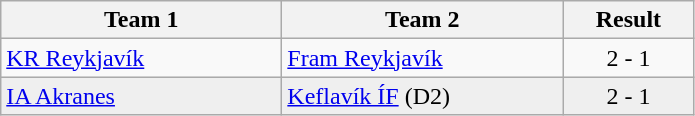<table class="wikitable">
<tr>
<th style="width:180px;">Team 1</th>
<th style="width:180px;">Team 2</th>
<th style="width:80px;">Result</th>
</tr>
<tr>
<td><a href='#'>KR Reykjavík</a></td>
<td><a href='#'>Fram Reykjavík</a></td>
<td style="text-align:center;">2 - 1</td>
</tr>
<tr style="background:#EFEFEF">
<td><a href='#'>IA Akranes</a></td>
<td><a href='#'>Keflavík ÍF</a> (D2)</td>
<td style="text-align:center;">2 - 1</td>
</tr>
</table>
